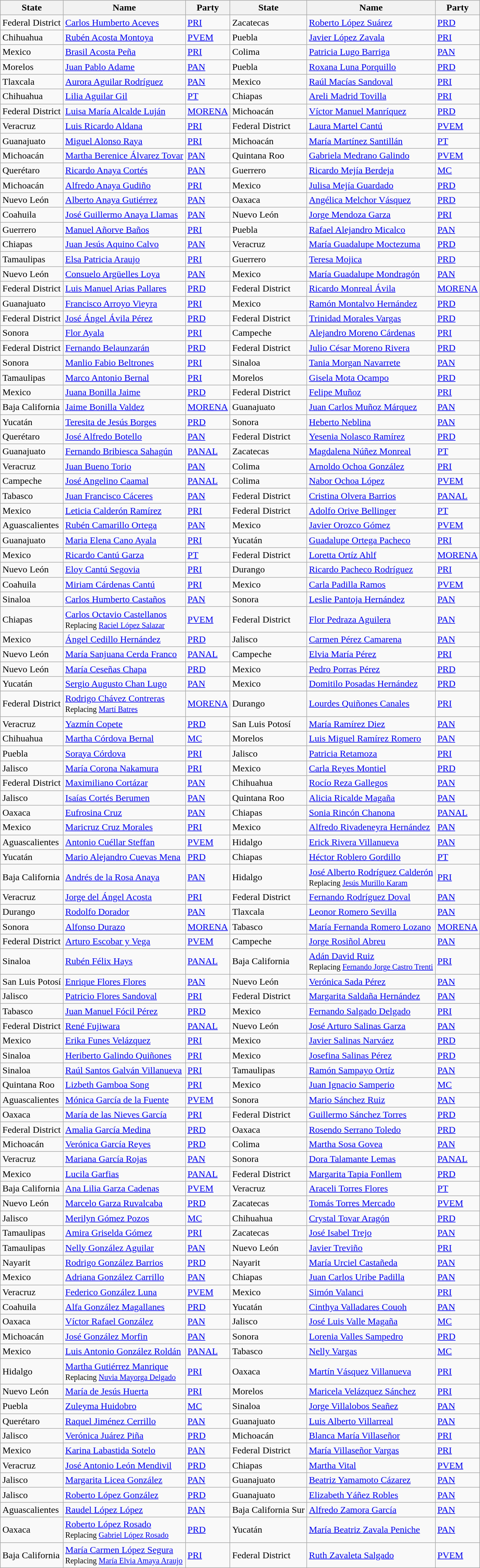<table class="wikitable" class="wikitable mw-collapsible mw-collapsed">
<tr>
<th>State</th>
<th>Name</th>
<th>Party</th>
<th>State</th>
<th>Name</th>
<th>Party</th>
</tr>
<tr>
<td>Federal District</td>
<td><a href='#'>Carlos Humberto Aceves</a></td>
<td><a href='#'>PRI</a></td>
<td>Zacatecas</td>
<td><a href='#'>Roberto López Suárez</a></td>
<td><a href='#'>PRD</a></td>
</tr>
<tr>
<td>Chihuahua</td>
<td><a href='#'>Rubén Acosta Montoya</a></td>
<td><a href='#'>PVEM</a></td>
<td>Puebla</td>
<td><a href='#'>Javier López Zavala</a></td>
<td><a href='#'>PRI</a></td>
</tr>
<tr>
<td>Mexico</td>
<td><a href='#'>Brasil Acosta Peña</a></td>
<td><a href='#'>PRI</a></td>
<td>Colima</td>
<td><a href='#'>Patricia Lugo Barriga</a></td>
<td><a href='#'>PAN</a></td>
</tr>
<tr>
<td>Morelos</td>
<td><a href='#'>Juan Pablo Adame</a></td>
<td><a href='#'>PAN</a></td>
<td>Puebla</td>
<td><a href='#'>Roxana Luna Porquillo</a></td>
<td><a href='#'>PRD</a></td>
</tr>
<tr>
<td>Tlaxcala</td>
<td><a href='#'>Aurora Aguilar Rodríguez</a></td>
<td><a href='#'>PAN</a></td>
<td>Mexico</td>
<td><a href='#'>Raúl Macías Sandoval</a></td>
<td><a href='#'>PRI</a></td>
</tr>
<tr>
<td>Chihuahua</td>
<td><a href='#'>Lilia Aguilar Gil</a></td>
<td><a href='#'>PT</a></td>
<td>Chiapas</td>
<td><a href='#'>Areli Madrid Tovilla</a></td>
<td><a href='#'>PRI</a></td>
</tr>
<tr>
<td>Federal District</td>
<td><a href='#'>Luisa María Alcalde Luján</a></td>
<td><a href='#'>MORENA</a></td>
<td>Michoacán</td>
<td><a href='#'>Víctor Manuel Manríquez</a></td>
<td><a href='#'>PRD</a></td>
</tr>
<tr>
<td>Veracruz</td>
<td><a href='#'>Luis Ricardo Aldana</a></td>
<td><a href='#'>PRI</a></td>
<td>Federal District</td>
<td><a href='#'>Laura Martel Cantú</a></td>
<td><a href='#'>PVEM</a></td>
</tr>
<tr>
<td>Guanajuato</td>
<td><a href='#'>Miguel Alonso Raya</a></td>
<td><a href='#'>PRI</a></td>
<td>Michoacán</td>
<td><a href='#'>María Martínez Santillán</a></td>
<td><a href='#'>PT</a></td>
</tr>
<tr>
<td>Michoacán</td>
<td><a href='#'>Martha Berenice Álvarez Tovar</a></td>
<td><a href='#'>PAN</a></td>
<td>Quintana Roo</td>
<td><a href='#'>Gabriela Medrano Galindo</a></td>
<td><a href='#'>PVEM</a></td>
</tr>
<tr>
<td>Querétaro</td>
<td><a href='#'>Ricardo Anaya Cortés</a></td>
<td><a href='#'>PAN</a></td>
<td>Guerrero</td>
<td><a href='#'>Ricardo Mejía Berdeja</a></td>
<td><a href='#'>MC</a></td>
</tr>
<tr>
<td>Michoacán</td>
<td><a href='#'>Alfredo Anaya Gudiño</a></td>
<td><a href='#'>PRI</a></td>
<td>Mexico</td>
<td><a href='#'>Julisa Mejía Guardado</a></td>
<td><a href='#'>PRD</a></td>
</tr>
<tr>
<td>Nuevo León</td>
<td><a href='#'>Alberto Anaya Gutiérrez</a></td>
<td><a href='#'>PAN</a></td>
<td>Oaxaca</td>
<td><a href='#'>Angélica Melchor Vásquez</a></td>
<td><a href='#'>PRD</a></td>
</tr>
<tr>
<td>Coahuila</td>
<td><a href='#'>José Guillermo Anaya Llamas</a></td>
<td><a href='#'>PAN</a></td>
<td>Nuevo León</td>
<td><a href='#'>Jorge Mendoza Garza</a></td>
<td><a href='#'>PRI</a></td>
</tr>
<tr>
<td>Guerrero</td>
<td><a href='#'>Manuel Añorve Baños</a></td>
<td><a href='#'>PRI</a></td>
<td>Puebla</td>
<td><a href='#'>Rafael Alejandro Micalco</a></td>
<td><a href='#'>PAN</a></td>
</tr>
<tr>
<td>Chiapas</td>
<td><a href='#'>Juan Jesús Aquino Calvo</a></td>
<td><a href='#'>PAN</a></td>
<td>Veracruz</td>
<td><a href='#'>María Guadalupe Moctezuma</a></td>
<td><a href='#'>PRD</a></td>
</tr>
<tr>
<td>Tamaulipas</td>
<td><a href='#'>Elsa Patricia Araujo</a></td>
<td><a href='#'>PRI</a></td>
<td>Guerrero</td>
<td><a href='#'>Teresa Mojica</a></td>
<td><a href='#'>PRD</a></td>
</tr>
<tr>
<td>Nuevo León</td>
<td><a href='#'>Consuelo Argüelles Loya</a></td>
<td><a href='#'>PAN</a></td>
<td>Mexico</td>
<td><a href='#'>María Guadalupe Mondragón</a></td>
<td><a href='#'>PAN</a></td>
</tr>
<tr>
<td>Federal District</td>
<td><a href='#'>Luis Manuel Arias Pallares</a></td>
<td><a href='#'>PRD</a></td>
<td>Federal District</td>
<td><a href='#'>Ricardo Monreal Ávila</a></td>
<td><a href='#'>MORENA</a></td>
</tr>
<tr>
<td>Guanajuato</td>
<td><a href='#'>Francisco Arroyo Vieyra</a></td>
<td><a href='#'>PRI</a></td>
<td>Mexico</td>
<td><a href='#'>Ramón Montalvo Hernández</a></td>
<td><a href='#'>PRD</a></td>
</tr>
<tr>
<td>Federal District</td>
<td><a href='#'>José Ángel Ávila Pérez</a></td>
<td><a href='#'>PRD</a></td>
<td>Federal District</td>
<td><a href='#'>Trinidad Morales Vargas</a></td>
<td><a href='#'>PRD</a></td>
</tr>
<tr>
<td>Sonora</td>
<td><a href='#'>Flor Ayala</a></td>
<td><a href='#'>PRI</a></td>
<td>Campeche</td>
<td><a href='#'>Alejandro Moreno Cárdenas</a></td>
<td><a href='#'>PRI</a></td>
</tr>
<tr>
<td>Federal District</td>
<td><a href='#'>Fernando Belaunzarán</a></td>
<td><a href='#'>PRD</a></td>
<td>Federal District</td>
<td><a href='#'>Julio César Moreno Rivera</a></td>
<td><a href='#'>PRD</a></td>
</tr>
<tr>
<td>Sonora</td>
<td><a href='#'>Manlio Fabio Beltrones</a></td>
<td><a href='#'>PRI</a></td>
<td>Sinaloa</td>
<td><a href='#'>Tania Morgan Navarrete</a></td>
<td><a href='#'>PAN</a></td>
</tr>
<tr>
<td>Tamaulipas</td>
<td><a href='#'>Marco Antonio Bernal</a></td>
<td><a href='#'>PRI</a></td>
<td>Morelos</td>
<td><a href='#'>Gisela Mota Ocampo</a></td>
<td><a href='#'>PRD</a></td>
</tr>
<tr>
<td>Mexico</td>
<td><a href='#'>Juana Bonilla Jaime</a></td>
<td><a href='#'>PRD</a></td>
<td>Federal District</td>
<td><a href='#'>Felipe Muñoz</a></td>
<td><a href='#'>PRI</a></td>
</tr>
<tr>
<td>Baja California</td>
<td><a href='#'>Jaime Bonilla Valdez</a></td>
<td><a href='#'>MORENA</a></td>
<td>Guanajuato</td>
<td><a href='#'>Juan Carlos Muñoz Márquez</a></td>
<td><a href='#'>PAN</a></td>
</tr>
<tr>
<td>Yucatán</td>
<td><a href='#'>Teresita de Jesús Borges</a></td>
<td><a href='#'>PRD</a></td>
<td>Sonora</td>
<td><a href='#'>Heberto Neblina</a></td>
<td><a href='#'>PAN</a></td>
</tr>
<tr>
<td>Querétaro</td>
<td><a href='#'>José Alfredo Botello</a></td>
<td><a href='#'>PAN</a></td>
<td>Federal District</td>
<td><a href='#'>Yesenia Nolasco Ramírez</a></td>
<td><a href='#'>PRD</a></td>
</tr>
<tr>
<td>Guanajuato</td>
<td><a href='#'>Fernando Bribiesca Sahagún</a></td>
<td><a href='#'>PANAL</a></td>
<td>Zacatecas</td>
<td><a href='#'>Magdalena Núñez Monreal</a></td>
<td><a href='#'>PT</a></td>
</tr>
<tr>
<td>Veracruz</td>
<td><a href='#'>Juan Bueno Torio</a></td>
<td><a href='#'>PAN</a></td>
<td>Colima</td>
<td><a href='#'>Arnoldo Ochoa González</a></td>
<td><a href='#'>PRI</a></td>
</tr>
<tr>
<td>Campeche</td>
<td><a href='#'>José Angelino Caamal</a></td>
<td><a href='#'>PANAL</a></td>
<td>Colima</td>
<td><a href='#'>Nabor Ochoa López</a></td>
<td><a href='#'>PVEM</a></td>
</tr>
<tr>
<td>Tabasco</td>
<td><a href='#'>Juan Francisco Cáceres</a></td>
<td><a href='#'>PAN</a></td>
<td>Federal District</td>
<td><a href='#'>Cristina Olvera Barrios</a></td>
<td><a href='#'>PANAL</a></td>
</tr>
<tr>
<td>Mexico</td>
<td><a href='#'>Leticia Calderón Ramírez</a></td>
<td><a href='#'>PRI</a></td>
<td>Federal District</td>
<td><a href='#'>Adolfo Orive Bellinger</a></td>
<td><a href='#'>PT</a></td>
</tr>
<tr>
<td>Aguascalientes</td>
<td><a href='#'>Rubén Camarillo Ortega</a></td>
<td><a href='#'>PAN</a></td>
<td>Mexico</td>
<td><a href='#'>Javier Orozco Gómez</a></td>
<td><a href='#'>PVEM</a></td>
</tr>
<tr>
<td>Guanajuato</td>
<td><a href='#'>Maria Elena Cano Ayala</a></td>
<td><a href='#'>PRI</a></td>
<td>Yucatán</td>
<td><a href='#'>Guadalupe Ortega Pacheco</a></td>
<td><a href='#'>PRI</a></td>
</tr>
<tr>
<td>Mexico</td>
<td><a href='#'>Ricardo Cantú Garza</a></td>
<td><a href='#'>PT</a></td>
<td>Federal District</td>
<td><a href='#'>Loretta Ortíz Ahlf</a></td>
<td><a href='#'>MORENA</a></td>
</tr>
<tr>
<td>Nuevo León</td>
<td><a href='#'>Eloy Cantú Segovia</a></td>
<td><a href='#'>PRI</a></td>
<td>Durango</td>
<td><a href='#'>Ricardo Pacheco Rodríguez</a></td>
<td><a href='#'>PRI</a></td>
</tr>
<tr>
<td>Coahuila</td>
<td><a href='#'>Miriam Cárdenas Cantú</a></td>
<td><a href='#'>PRI</a></td>
<td>Mexico</td>
<td><a href='#'>Carla Padilla Ramos</a></td>
<td><a href='#'>PVEM</a></td>
</tr>
<tr>
<td>Sinaloa</td>
<td><a href='#'>Carlos Humberto Castaños</a></td>
<td><a href='#'>PAN</a></td>
<td>Sonora</td>
<td><a href='#'>Leslie Pantoja Hernández</a></td>
<td><a href='#'>PAN</a></td>
</tr>
<tr>
<td>Chiapas</td>
<td><a href='#'>Carlos Octavio Castellanos</a> <br><small> Replacing <a href='#'>Raciel López Salazar</a></small></td>
<td><a href='#'>PVEM</a></td>
<td>Federal District</td>
<td><a href='#'>Flor Pedraza Aguilera</a></td>
<td><a href='#'>PAN</a></td>
</tr>
<tr>
<td>Mexico</td>
<td><a href='#'>Ángel Cedillo Hernández</a></td>
<td><a href='#'>PRD</a></td>
<td>Jalisco</td>
<td><a href='#'>Carmen Pérez Camarena</a></td>
<td><a href='#'>PAN</a></td>
</tr>
<tr>
<td>Nuevo León</td>
<td><a href='#'>María Sanjuana Cerda Franco</a></td>
<td><a href='#'>PANAL</a></td>
<td>Campeche</td>
<td><a href='#'>Elvia María Pérez</a></td>
<td><a href='#'>PRI</a></td>
</tr>
<tr>
<td>Nuevo León</td>
<td><a href='#'>María Ceseñas Chapa</a></td>
<td><a href='#'>PRD</a></td>
<td>Mexico</td>
<td><a href='#'>Pedro Porras Pérez</a></td>
<td><a href='#'>PRD</a></td>
</tr>
<tr>
<td>Yucatán</td>
<td><a href='#'>Sergio Augusto Chan Lugo</a></td>
<td><a href='#'>PAN</a></td>
<td>Mexico</td>
<td><a href='#'>Domitilo Posadas Hernández</a></td>
<td><a href='#'>PRD</a></td>
</tr>
<tr>
<td>Federal District</td>
<td><a href='#'>Rodrigo Chávez Contreras</a><br><small> Replacing <a href='#'>Martí Batres</a></small></td>
<td><a href='#'>MORENA</a></td>
<td>Durango</td>
<td><a href='#'>Lourdes Quiñones Canales</a></td>
<td><a href='#'>PRI</a></td>
</tr>
<tr>
<td>Veracruz</td>
<td><a href='#'>Yazmín Copete</a></td>
<td><a href='#'>PRD</a></td>
<td>San Luis Potosí</td>
<td><a href='#'>María Ramírez Diez</a></td>
<td><a href='#'>PAN</a></td>
</tr>
<tr>
<td>Chihuahua</td>
<td><a href='#'>Martha Córdova Bernal</a></td>
<td><a href='#'>MC</a></td>
<td>Morelos</td>
<td><a href='#'>Luis Miguel Ramírez Romero</a></td>
<td><a href='#'>PAN</a></td>
</tr>
<tr>
<td>Puebla</td>
<td><a href='#'>Soraya Córdova</a></td>
<td><a href='#'>PRI</a></td>
<td>Jalisco</td>
<td><a href='#'>Patricia Retamoza</a></td>
<td><a href='#'>PRI</a></td>
</tr>
<tr>
<td>Jalisco</td>
<td><a href='#'>María Corona Nakamura</a></td>
<td><a href='#'>PRI</a></td>
<td>Mexico</td>
<td><a href='#'>Carla Reyes Montiel</a></td>
<td><a href='#'>PRD</a></td>
</tr>
<tr>
<td>Federal District</td>
<td><a href='#'>Maximiliano Cortázar</a></td>
<td><a href='#'>PAN</a></td>
<td>Chihuahua</td>
<td><a href='#'>Rocío Reza Gallegos</a></td>
<td><a href='#'>PAN</a></td>
</tr>
<tr>
<td>Jalisco</td>
<td><a href='#'>Isaías Cortés Berumen</a></td>
<td><a href='#'>PAN</a></td>
<td>Quintana Roo</td>
<td><a href='#'>Alicia Ricalde Magaña</a></td>
<td><a href='#'>PAN</a></td>
</tr>
<tr>
<td>Oaxaca</td>
<td><a href='#'>Eufrosina Cruz</a></td>
<td><a href='#'>PAN</a></td>
<td>Chiapas</td>
<td><a href='#'>Sonia Rincón Chanona</a></td>
<td><a href='#'>PANAL</a></td>
</tr>
<tr>
<td>Mexico</td>
<td><a href='#'>Maricruz Cruz Morales</a></td>
<td><a href='#'>PRI</a></td>
<td>Mexico</td>
<td><a href='#'>Alfredo Rivadeneyra Hernández</a></td>
<td><a href='#'>PAN</a></td>
</tr>
<tr>
<td>Aguascalientes</td>
<td><a href='#'>Antonio Cuéllar Steffan</a></td>
<td><a href='#'>PVEM</a></td>
<td>Hidalgo</td>
<td><a href='#'>Erick Rivera Villanueva</a></td>
<td><a href='#'>PAN</a></td>
</tr>
<tr>
<td>Yucatán</td>
<td><a href='#'>Mario Alejandro Cuevas Mena</a></td>
<td><a href='#'>PRD</a></td>
<td>Chiapas</td>
<td><a href='#'>Héctor Roblero Gordillo</a></td>
<td><a href='#'>PT</a></td>
</tr>
<tr>
<td>Baja California</td>
<td><a href='#'>Andrés de la Rosa Anaya</a></td>
<td><a href='#'>PAN</a></td>
<td>Hidalgo</td>
<td><a href='#'>José Alberto Rodríguez Calderón</a><br><small> Replacing <a href='#'>Jesús Murillo Karam</a></small></td>
<td><a href='#'>PRI</a></td>
</tr>
<tr>
<td>Veracruz</td>
<td><a href='#'>Jorge del Ángel Acosta</a></td>
<td><a href='#'>PRI</a></td>
<td>Federal District</td>
<td><a href='#'>Fernando Rodríguez Doval</a></td>
<td><a href='#'>PAN</a></td>
</tr>
<tr>
<td>Durango</td>
<td><a href='#'>Rodolfo Dorador</a></td>
<td><a href='#'>PAN</a></td>
<td>Tlaxcala</td>
<td><a href='#'>Leonor Romero Sevilla</a></td>
<td><a href='#'>PAN</a></td>
</tr>
<tr>
<td>Sonora</td>
<td><a href='#'>Alfonso Durazo</a></td>
<td><a href='#'>MORENA</a></td>
<td>Tabasco</td>
<td><a href='#'>María Fernanda Romero Lozano</a></td>
<td><a href='#'>MORENA</a></td>
</tr>
<tr>
<td>Federal District</td>
<td><a href='#'>Arturo Escobar y Vega</a></td>
<td><a href='#'>PVEM</a></td>
<td>Campeche</td>
<td><a href='#'>Jorge Rosiñol Abreu</a></td>
<td><a href='#'>PAN</a></td>
</tr>
<tr>
<td>Sinaloa</td>
<td><a href='#'>Rubén Félix Hays</a></td>
<td><a href='#'>PANAL</a></td>
<td>Baja California</td>
<td><a href='#'>Adán David Ruiz</a><br><small> Replacing <a href='#'>Fernando Jorge Castro Trenti</a></small></td>
<td><a href='#'>PRI</a></td>
</tr>
<tr>
<td>San Luis Potosí</td>
<td><a href='#'>Enrique Flores Flores</a></td>
<td><a href='#'>PAN</a></td>
<td>Nuevo León</td>
<td><a href='#'>Verónica Sada Pérez</a></td>
<td><a href='#'>PAN</a></td>
</tr>
<tr>
<td>Jalisco</td>
<td><a href='#'>Patricio Flores Sandoval</a></td>
<td><a href='#'>PRI</a></td>
<td>Federal District</td>
<td><a href='#'>Margarita Saldaña Hernández</a></td>
<td><a href='#'>PAN</a></td>
</tr>
<tr>
<td>Tabasco</td>
<td><a href='#'>Juan Manuel Fócil Pérez</a></td>
<td><a href='#'>PRD</a></td>
<td>Mexico</td>
<td><a href='#'>Fernando Salgado Delgado</a></td>
<td><a href='#'>PRI</a></td>
</tr>
<tr>
<td>Federal District</td>
<td><a href='#'>René Fujiwara</a></td>
<td><a href='#'>PANAL</a></td>
<td>Nuevo León</td>
<td><a href='#'>José Arturo Salinas Garza</a></td>
<td><a href='#'>PAN</a></td>
</tr>
<tr>
<td>Mexico</td>
<td><a href='#'>Erika Funes Velázquez</a></td>
<td><a href='#'>PRI</a></td>
<td>Mexico</td>
<td><a href='#'>Javier Salinas Narváez</a></td>
<td><a href='#'>PRD</a></td>
</tr>
<tr>
<td>Sinaloa</td>
<td><a href='#'>Heriberto Galindo Quiñones</a></td>
<td><a href='#'>PRI</a></td>
<td>Mexico</td>
<td><a href='#'>Josefina Salinas Pérez</a></td>
<td><a href='#'>PRD</a></td>
</tr>
<tr>
<td>Sinaloa</td>
<td><a href='#'>Raúl Santos Galván Villanueva</a></td>
<td><a href='#'>PRI</a></td>
<td>Tamaulipas</td>
<td><a href='#'>Ramón Sampayo Ortíz</a></td>
<td><a href='#'>PAN</a></td>
</tr>
<tr>
<td>Quintana Roo</td>
<td><a href='#'>Lizbeth Gamboa Song</a></td>
<td><a href='#'>PRI</a></td>
<td>Mexico</td>
<td><a href='#'>Juan Ignacio Samperio</a></td>
<td><a href='#'>MC</a></td>
</tr>
<tr>
<td>Aguascalientes</td>
<td><a href='#'>Mónica García de la Fuente</a></td>
<td><a href='#'>PVEM</a></td>
<td>Sonora</td>
<td><a href='#'>Mario Sánchez Ruiz</a></td>
<td><a href='#'>PAN</a></td>
</tr>
<tr>
<td>Oaxaca</td>
<td><a href='#'>María de las Nieves García</a></td>
<td><a href='#'>PRI</a></td>
<td>Federal District</td>
<td><a href='#'>Guillermo Sánchez Torres</a></td>
<td><a href='#'>PRD</a></td>
</tr>
<tr>
<td>Federal District</td>
<td><a href='#'>Amalia García Medina</a></td>
<td><a href='#'>PRD</a></td>
<td>Oaxaca</td>
<td><a href='#'>Rosendo Serrano Toledo</a></td>
<td><a href='#'>PRD</a></td>
</tr>
<tr>
<td>Michoacán</td>
<td><a href='#'>Verónica García Reyes</a></td>
<td><a href='#'>PRD</a></td>
<td>Colima</td>
<td><a href='#'>Martha Sosa Govea</a></td>
<td><a href='#'>PAN</a></td>
</tr>
<tr>
<td>Veracruz</td>
<td><a href='#'>Mariana García Rojas</a></td>
<td><a href='#'>PAN</a></td>
<td>Sonora</td>
<td><a href='#'>Dora Talamante Lemas</a></td>
<td><a href='#'>PANAL</a></td>
</tr>
<tr>
<td>Mexico</td>
<td><a href='#'>Lucila Garfias</a></td>
<td><a href='#'>PANAL</a></td>
<td>Federal District</td>
<td><a href='#'>Margarita Tapia Fonllem</a></td>
<td><a href='#'>PRD</a></td>
</tr>
<tr>
<td>Baja California</td>
<td><a href='#'>Ana Lilia Garza Cadenas</a></td>
<td><a href='#'>PVEM</a></td>
<td>Veracruz</td>
<td><a href='#'>Araceli Torres Flores</a></td>
<td><a href='#'>PT</a></td>
</tr>
<tr>
<td>Nuevo León</td>
<td><a href='#'>Marcelo Garza Ruvalcaba</a></td>
<td><a href='#'>PRD</a></td>
<td>Zacatecas</td>
<td><a href='#'>Tomás Torres Mercado</a></td>
<td><a href='#'>PVEM</a></td>
</tr>
<tr>
<td>Jalisco</td>
<td><a href='#'>Merilyn Gómez Pozos</a></td>
<td><a href='#'>MC</a></td>
<td>Chihuahua</td>
<td><a href='#'>Crystal Tovar Aragón</a></td>
<td><a href='#'>PRD</a></td>
</tr>
<tr>
<td>Tamaulipas</td>
<td><a href='#'>Amira Griselda Gómez</a></td>
<td><a href='#'>PRI</a></td>
<td>Zacatecas</td>
<td><a href='#'>José Isabel Trejo</a></td>
<td><a href='#'>PAN</a></td>
</tr>
<tr>
<td>Tamaulipas</td>
<td><a href='#'>Nelly González Aguilar</a></td>
<td><a href='#'>PAN</a></td>
<td>Nuevo León</td>
<td><a href='#'>Javier Treviño</a></td>
<td><a href='#'>PRI</a></td>
</tr>
<tr>
<td>Nayarit</td>
<td><a href='#'>Rodrigo González Barrios</a></td>
<td><a href='#'>PRD</a></td>
<td>Nayarit</td>
<td><a href='#'>María Urciel Castañeda</a></td>
<td><a href='#'>PAN</a></td>
</tr>
<tr>
<td>Mexico</td>
<td><a href='#'>Adriana González Carrillo</a></td>
<td><a href='#'>PAN</a></td>
<td>Chiapas</td>
<td><a href='#'>Juan Carlos Uribe Padilla</a></td>
<td><a href='#'>PAN</a></td>
</tr>
<tr>
<td>Veracruz</td>
<td><a href='#'>Federico González Luna</a></td>
<td><a href='#'>PVEM</a></td>
<td>Mexico</td>
<td><a href='#'>Simón Valanci</a></td>
<td><a href='#'>PRI</a></td>
</tr>
<tr>
<td>Coahuila</td>
<td><a href='#'>Alfa González Magallanes</a></td>
<td><a href='#'>PRD</a></td>
<td>Yucatán</td>
<td><a href='#'>Cinthya Valladares Couoh</a></td>
<td><a href='#'>PAN</a></td>
</tr>
<tr>
<td>Oaxaca</td>
<td><a href='#'>Víctor Rafael González</a></td>
<td><a href='#'>PAN</a></td>
<td>Jalisco</td>
<td><a href='#'>José Luis Valle Magaña</a></td>
<td><a href='#'>MC</a></td>
</tr>
<tr>
<td>Michoacán</td>
<td><a href='#'>José González Morfin</a></td>
<td><a href='#'>PAN</a></td>
<td>Sonora</td>
<td><a href='#'>Lorenia Valles Sampedro</a></td>
<td><a href='#'>PRD</a></td>
</tr>
<tr>
<td>Mexico</td>
<td><a href='#'>Luis Antonio González Roldán</a></td>
<td><a href='#'>PANAL</a></td>
<td>Tabasco</td>
<td><a href='#'>Nelly Vargas</a></td>
<td><a href='#'>MC</a></td>
</tr>
<tr>
<td>Hidalgo</td>
<td><a href='#'>Martha Gutiérrez Manrique</a><br><small> Replacing <a href='#'>Nuvia Mayorga Delgado</a></small></td>
<td><a href='#'>PRI</a></td>
<td>Oaxaca</td>
<td><a href='#'>Martín Vásquez Villanueva</a></td>
<td><a href='#'>PRI</a></td>
</tr>
<tr>
<td>Nuevo León</td>
<td><a href='#'>María de Jesús Huerta</a></td>
<td><a href='#'>PRI</a></td>
<td>Morelos</td>
<td><a href='#'>Maricela Velázquez Sánchez</a></td>
<td><a href='#'>PRI</a></td>
</tr>
<tr>
<td>Puebla</td>
<td><a href='#'>Zuleyma Huidobro</a></td>
<td><a href='#'>MC</a></td>
<td>Sinaloa</td>
<td><a href='#'>Jorge Villalobos Seañez</a></td>
<td><a href='#'>PAN</a></td>
</tr>
<tr>
<td>Querétaro</td>
<td><a href='#'>Raquel Jiménez Cerrillo</a></td>
<td><a href='#'>PAN</a></td>
<td>Guanajuato</td>
<td><a href='#'>Luis Alberto Villarreal</a></td>
<td><a href='#'>PAN</a></td>
</tr>
<tr>
<td>Jalisco</td>
<td><a href='#'>Verónica Juárez Piña</a></td>
<td><a href='#'>PRD</a></td>
<td>Michoacán</td>
<td><a href='#'>Blanca María Villaseñor</a></td>
<td><a href='#'>PRI</a></td>
</tr>
<tr>
<td>Mexico</td>
<td><a href='#'>Karina Labastida Sotelo</a></td>
<td><a href='#'>PAN</a></td>
<td>Federal District</td>
<td><a href='#'>María Villaseñor Vargas</a></td>
<td><a href='#'>PRI</a></td>
</tr>
<tr>
<td>Veracruz</td>
<td><a href='#'>José Antonio León Mendivil</a></td>
<td><a href='#'>PRD</a></td>
<td>Chiapas</td>
<td><a href='#'>Martha Vital</a></td>
<td><a href='#'>PVEM</a></td>
</tr>
<tr>
<td>Jalisco</td>
<td><a href='#'>Margarita Licea González</a></td>
<td><a href='#'>PAN</a></td>
<td>Guanajuato</td>
<td><a href='#'>Beatriz Yamamoto Cázarez</a></td>
<td><a href='#'>PAN</a></td>
</tr>
<tr>
<td>Jalisco</td>
<td><a href='#'>Roberto López González</a></td>
<td><a href='#'>PRD</a></td>
<td>Guanajuato</td>
<td><a href='#'>Elizabeth Yáñez Robles</a></td>
<td><a href='#'>PAN</a></td>
</tr>
<tr>
<td>Aguascalientes</td>
<td><a href='#'>Raudel López López</a></td>
<td><a href='#'>PAN</a></td>
<td>Baja California Sur</td>
<td><a href='#'>Alfredo Zamora García</a></td>
<td><a href='#'>PAN</a></td>
</tr>
<tr>
<td>Oaxaca</td>
<td><a href='#'>Roberto López Rosado</a><br><small> Replacing <a href='#'>Gabriel López Rosado</a></small></td>
<td><a href='#'>PRD</a></td>
<td>Yucatán</td>
<td><a href='#'>María Beatriz Zavala Peniche</a></td>
<td><a href='#'>PAN</a></td>
</tr>
<tr>
<td>Baja California</td>
<td><a href='#'>María Carmen López Segura</a><br><small> Replacing <a href='#'>María Elvia Amaya Araujo</a></small></td>
<td><a href='#'>PRI</a></td>
<td>Federal District</td>
<td><a href='#'>Ruth Zavaleta Salgado</a></td>
<td><a href='#'>PVEM</a></td>
</tr>
</table>
